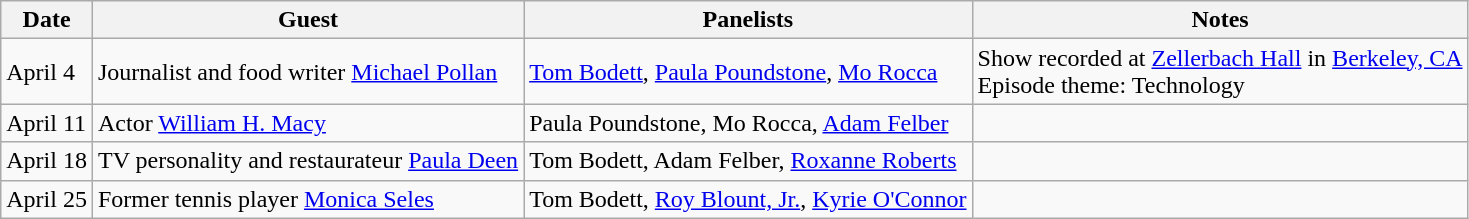<table class="wikitable">
<tr>
<th>Date</th>
<th>Guest</th>
<th>Panelists</th>
<th>Notes</th>
</tr>
<tr>
<td>April 4</td>
<td>Journalist and food writer <a href='#'>Michael Pollan</a></td>
<td><a href='#'>Tom Bodett</a>, <a href='#'>Paula Poundstone</a>, <a href='#'>Mo Rocca</a></td>
<td>Show recorded at <a href='#'>Zellerbach Hall</a> in <a href='#'>Berkeley, CA</a><br>Episode theme: Technology</td>
</tr>
<tr>
<td>April 11</td>
<td>Actor <a href='#'>William H. Macy</a></td>
<td>Paula Poundstone, Mo Rocca, <a href='#'>Adam Felber</a></td>
<td></td>
</tr>
<tr>
<td>April 18</td>
<td>TV personality and restaurateur <a href='#'>Paula Deen</a></td>
<td>Tom Bodett, Adam Felber, <a href='#'>Roxanne Roberts</a></td>
<td></td>
</tr>
<tr>
<td>April 25</td>
<td>Former tennis player <a href='#'>Monica Seles</a></td>
<td>Tom Bodett, <a href='#'>Roy Blount, Jr.</a>, <a href='#'>Kyrie O'Connor</a></td>
<td></td>
</tr>
</table>
